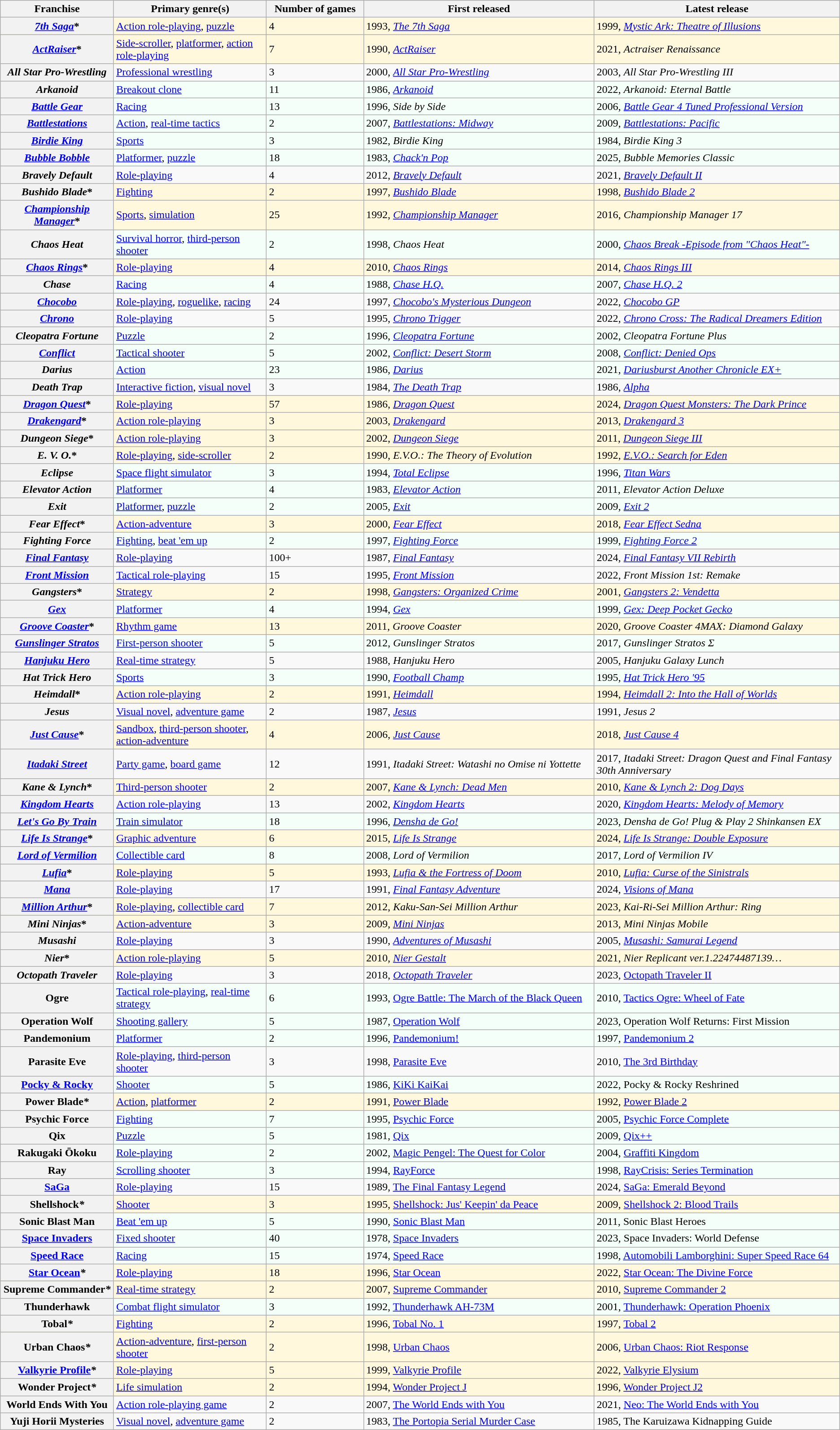<table class="wikitable sortable" style="text-align: left;">
<tr>
<th scope="col" style="width:15em;">Franchise</th>
<th scope="col" style="width:25em;">Primary genre(s)</th>
<th scope="col" style="width:15em;">Number of games</th>
<th scope="col" style="width:40em;">First released</th>
<th scope="col" style="width:40em;">Latest release</th>
</tr>
<tr style="background:cornsilk;">
<th scope="row"><em><a href='#'>7th Saga</a></em>*</th>
<td><a href='#'>Action role-playing</a>, <a href='#'>puzzle</a></td>
<td>4</td>
<td>1993, <em><a href='#'>The 7th Saga</a></em></td>
<td>1999, <em><a href='#'>Mystic Ark: Theatre of Illusions</a></em></td>
</tr>
<tr style="background:cornsilk;">
<th scope="row"><em><a href='#'>ActRaiser</a></em>*</th>
<td><a href='#'>Side-scroller</a>, <a href='#'>platformer</a>, <a href='#'>action role-playing</a></td>
<td>7</td>
<td>1990, <em><a href='#'>ActRaiser</a></em></td>
<td>2021, <em>Actraiser Renaissance</em></td>
</tr>
<tr>
<th scope="row"><em>All Star Pro-Wrestling</em></th>
<td><a href='#'>Professional wrestling</a></td>
<td>3</td>
<td>2000, <em><a href='#'>All Star Pro-Wrestling</a></em></td>
<td>2003, <em>All Star Pro-Wrestling III</em></td>
</tr>
<tr style="background: #F5FFFA;">
<th scope="row"><em>Arkanoid</em></th>
<td><a href='#'>Breakout clone</a></td>
<td>11</td>
<td>1986, <em><a href='#'>Arkanoid</a></em></td>
<td>2022, <em>Arkanoid: Eternal Battle</em></td>
</tr>
<tr style="background: #F5FFFA;">
<th scope="row"><em><a href='#'>Battle Gear</a></em></th>
<td><a href='#'>Racing</a></td>
<td>13</td>
<td>1996, <em>Side by Side</em></td>
<td>2006, <em><a href='#'>Battle Gear 4 Tuned Professional Version</a></em></td>
</tr>
<tr style="background: #F5FFFA;">
<th scope="row"><em><a href='#'>Battlestations</a></em></th>
<td><a href='#'>Action</a>, <a href='#'>real-time tactics</a></td>
<td>2</td>
<td>2007, <em><a href='#'>Battlestations: Midway</a></em></td>
<td>2009, <em><a href='#'>Battlestations: Pacific</a></em></td>
</tr>
<tr style="background: #F5FFFA;">
<th scope="row"><em><a href='#'>Birdie King</a></em></th>
<td><a href='#'>Sports</a></td>
<td>3</td>
<td>1982, <em>Birdie King</em></td>
<td>1984, <em>Birdie King 3</em></td>
</tr>
<tr style="background: #F5FFFA;">
<th scope="row"><em><a href='#'>Bubble Bobble</a></em></th>
<td><a href='#'>Platformer</a>, <a href='#'>puzzle</a></td>
<td>18</td>
<td>1983, <em><a href='#'>Chack'n Pop</a></em></td>
<td>2025, <em>Bubble Memories Classic</em></td>
</tr>
<tr>
<th scope="row"><em>Bravely Default</em></th>
<td><a href='#'>Role-playing</a></td>
<td>4</td>
<td>2012, <em><a href='#'>Bravely Default</a></em></td>
<td>2021, <em><a href='#'>Bravely Default II</a></em></td>
</tr>
<tr style="background:cornsilk;">
<th scope="row"><em>Bushido Blade</em>*</th>
<td><a href='#'>Fighting</a></td>
<td>2</td>
<td>1997, <em><a href='#'>Bushido Blade</a></em></td>
<td>1998, <em><a href='#'>Bushido Blade 2</a></em></td>
</tr>
<tr style="background:cornsilk;">
<th scope="row"><em><a href='#'>Championship Manager</a></em>*</th>
<td><a href='#'>Sports</a>, <a href='#'>simulation</a></td>
<td>25</td>
<td>1992, <em><a href='#'>Championship Manager</a></em></td>
<td>2016, <em>Championship Manager 17</em></td>
</tr>
<tr style="background: #F5FFFA;">
<th scope="row"><em>Chaos Heat</em></th>
<td><a href='#'>Survival horror</a>, <a href='#'>third-person shooter</a></td>
<td>2</td>
<td>1998, <em>Chaos Heat</em></td>
<td>2000, <em><a href='#'>Chaos Break -Episode from "Chaos Heat"-</a></em></td>
</tr>
<tr style="background:cornsilk;">
<th scope="row"><em><a href='#'>Chaos Rings</a></em>*</th>
<td><a href='#'>Role-playing</a></td>
<td>4</td>
<td>2010, <em><a href='#'>Chaos Rings</a></em></td>
<td>2014, <em><a href='#'>Chaos Rings III</a></em></td>
</tr>
<tr style="background: #F5FFFA;">
<th scope="row"><em>Chase</em></th>
<td><a href='#'>Racing</a></td>
<td>4</td>
<td>1988, <em><a href='#'>Chase H.Q.</a></em></td>
<td>2007, <em><a href='#'>Chase H.Q. 2</a></em></td>
</tr>
<tr>
<th scope="row"><em><a href='#'>Chocobo</a></em></th>
<td><a href='#'>Role-playing</a>, <a href='#'>roguelike</a>, <a href='#'>racing</a></td>
<td>24</td>
<td>1997, <em><a href='#'>Chocobo's Mysterious Dungeon</a></em></td>
<td>2022, <em><a href='#'>Chocobo GP</a></em></td>
</tr>
<tr>
<th scope="row"><em><a href='#'>Chrono</a></em></th>
<td><a href='#'>Role-playing</a></td>
<td>5</td>
<td>1995, <em><a href='#'>Chrono Trigger</a></em></td>
<td>2022, <em><a href='#'>Chrono Cross: The Radical Dreamers Edition</a></em></td>
</tr>
<tr style="background: #F5FFFA;">
<th scope="row"><em>Cleopatra Fortune</em></th>
<td><a href='#'>Puzzle</a></td>
<td>2</td>
<td>1996, <em><a href='#'>Cleopatra Fortune</a></em></td>
<td>2002, <em>Cleopatra Fortune Plus</em></td>
</tr>
<tr style="background: #F5FFFA;">
<th scope="row"><em><a href='#'>Conflict</a></em></th>
<td><a href='#'>Tactical shooter</a></td>
<td>5</td>
<td>2002, <em><a href='#'>Conflict: Desert Storm</a></em></td>
<td>2008, <em><a href='#'>Conflict: Denied Ops</a></em></td>
</tr>
<tr style="background: #F5FFFA;">
<th scope="row"><em>Darius</em></th>
<td><a href='#'>Action</a></td>
<td>23</td>
<td>1986, <em><a href='#'>Darius</a></em></td>
<td>2021, <em><a href='#'>Dariusburst Another Chronicle EX+</a></em></td>
</tr>
<tr>
<th scope="row"><em>Death Trap</em></th>
<td><a href='#'>Interactive fiction</a>, <a href='#'>visual novel</a></td>
<td>3</td>
<td>1984, <em><a href='#'>The Death Trap</a></em></td>
<td>1986, <em><a href='#'>Alpha</a></em></td>
</tr>
<tr style="background:cornsilk;">
<th scope="row"><em><a href='#'>Dragon Quest</a></em>*</th>
<td><a href='#'>Role-playing</a></td>
<td>57</td>
<td>1986, <em><a href='#'>Dragon Quest</a></em></td>
<td>2024, <em><a href='#'>Dragon Quest Monsters: The Dark Prince</a></em></td>
</tr>
<tr style="background:cornsilk;">
<th scope="row"><em><a href='#'>Drakengard</a></em>*</th>
<td><a href='#'>Action role-playing</a></td>
<td>3</td>
<td>2003, <em><a href='#'>Drakengard</a></em></td>
<td>2013, <em><a href='#'>Drakengard 3</a></em></td>
</tr>
<tr style="background:cornsilk;">
<th scope="row"><em>Dungeon Siege</em>*</th>
<td><a href='#'>Action role-playing</a></td>
<td>3</td>
<td>2002, <em><a href='#'>Dungeon Siege</a></em></td>
<td>2011, <em><a href='#'>Dungeon Siege III</a></em></td>
</tr>
<tr style="background:cornsilk;">
<th scope="row"><em>E. V. O.</em>*</th>
<td><a href='#'>Role-playing</a>, <a href='#'>side-scroller</a></td>
<td>2</td>
<td>1990, <em>E.V.O.: The Theory of Evolution</em></td>
<td>1992, <em><a href='#'>E.V.O.: Search for Eden</a></em></td>
</tr>
<tr style="background: #F5FFFA;">
<th scope="row"><em>Eclipse</em></th>
<td><a href='#'>Space flight simulator</a></td>
<td>3</td>
<td>1994, <em><a href='#'>Total Eclipse</a></em></td>
<td>1996, <em><a href='#'>Titan Wars</a></em></td>
</tr>
<tr style="background: #F5FFFA;">
<th scope="row"><em>Elevator Action</em></th>
<td><a href='#'>Platformer</a></td>
<td>4</td>
<td>1983, <em><a href='#'>Elevator Action</a></em></td>
<td>2011, <em>Elevator Action Deluxe</em></td>
</tr>
<tr style="background: #F5FFFA;">
<th scope="row"><em>Exit</em></th>
<td><a href='#'>Platformer</a>, <a href='#'>puzzle</a></td>
<td>2</td>
<td>2005, <em><a href='#'>Exit</a></em></td>
<td>2009, <em><a href='#'>Exit 2</a></em></td>
</tr>
<tr style="background:cornsilk;">
<th scope="row"><em>Fear Effect</em>*</th>
<td><a href='#'>Action-adventure</a></td>
<td>3</td>
<td>2000, <em><a href='#'>Fear Effect</a></em></td>
<td>2018, <em><a href='#'>Fear Effect Sedna</a></em></td>
</tr>
<tr style="background: #F5FFFA;">
<th scope="row"><em>Fighting Force</em></th>
<td><a href='#'>Fighting</a>, <a href='#'>beat 'em up</a></td>
<td>2</td>
<td>1997, <em><a href='#'>Fighting Force</a></em></td>
<td>1999, <em><a href='#'>Fighting Force 2</a></em></td>
</tr>
<tr>
<th scope="row"><em><a href='#'>Final Fantasy</a></em></th>
<td><a href='#'>Role-playing</a></td>
<td>100+</td>
<td>1987, <em><a href='#'>Final Fantasy</a></em></td>
<td>2024, <em><a href='#'>Final Fantasy VII Rebirth</a></em></td>
</tr>
<tr>
<th scope="row"><em><a href='#'>Front Mission</a></em></th>
<td><a href='#'>Tactical role-playing</a></td>
<td>15</td>
<td>1995, <em><a href='#'>Front Mission</a></em></td>
<td>2022, <em>Front Mission 1st: Remake</em></td>
</tr>
<tr style="background:cornsilk;">
<th scope="row"><em>Gangsters</em>*</th>
<td><a href='#'>Strategy</a></td>
<td>2</td>
<td>1998, <em><a href='#'>Gangsters: Organized Crime</a></em></td>
<td>2001, <em><a href='#'>Gangsters 2: Vendetta</a></em></td>
</tr>
<tr style="background: #F5FFFA;">
<th scope="row"><em><a href='#'>Gex</a></em></th>
<td><a href='#'>Platformer</a></td>
<td>4</td>
<td>1994, <em><a href='#'>Gex</a></em></td>
<td>1999, <em><a href='#'>Gex: Deep Pocket Gecko</a></em></td>
</tr>
<tr style="background:cornsilk;">
<th scope="row"><em><a href='#'>Groove Coaster</a></em>*</th>
<td><a href='#'>Rhythm game</a></td>
<td>13</td>
<td>2011, <em>Groove Coaster</em></td>
<td>2020, <em>Groove Coaster 4MAX: Diamond Galaxy</em></td>
</tr>
<tr style="background: #F5FFFA;">
<th scope="row"><em><a href='#'>Gunslinger Stratos</a></em></th>
<td><a href='#'>First-person shooter</a></td>
<td>5</td>
<td>2012, <em>Gunslinger Stratos</em></td>
<td>2017, <em>Gunslinger Stratos Σ</em></td>
</tr>
<tr>
<th scope="row"><em><a href='#'>Hanjuku Hero</a></em></th>
<td><a href='#'>Real-time strategy</a></td>
<td>5</td>
<td>1988, <em>Hanjuku Hero</em></td>
<td>2005, <em>Hanjuku Galaxy Lunch</em></td>
</tr>
<tr style="background: #F5FFFA;">
<th scope="row"><em>Hat Trick Hero</em></th>
<td><a href='#'>Sports</a></td>
<td>3</td>
<td>1990, <em><a href='#'>Football Champ</a></em></td>
<td>1995, <em><a href='#'>Hat Trick Hero '95</a></em></td>
</tr>
<tr style="background:cornsilk;">
<th scope="row"><em>Heimdall</em>*</th>
<td><a href='#'>Action role-playing</a></td>
<td>2</td>
<td>1991, <em><a href='#'>Heimdall</a></em></td>
<td>1994, <em><a href='#'>Heimdall 2: Into the Hall of Worlds</a></em></td>
</tr>
<tr>
<th scope="row"><em>Jesus</em></th>
<td><a href='#'>Visual novel</a>, <a href='#'>adventure game</a></td>
<td>2</td>
<td>1987, <em><a href='#'>Jesus</a></em></td>
<td>1991, <em>Jesus 2</em></td>
</tr>
<tr style="background:cornsilk;">
<th scope="row"><em><a href='#'>Just Cause</a></em>*</th>
<td><a href='#'>Sandbox</a>, <a href='#'>third-person shooter</a>, <a href='#'>action-adventure</a></td>
<td>4</td>
<td>2006, <em><a href='#'>Just Cause</a></em></td>
<td>2018, <em><a href='#'>Just Cause 4</a></em></td>
</tr>
<tr>
<th scope="row"><em><a href='#'>Itadaki Street</a></em></th>
<td><a href='#'>Party game</a>, <a href='#'>board game</a></td>
<td>12</td>
<td>1991, <em>Itadaki Street: Watashi no Omise ni Yottette</em></td>
<td>2017, <em>Itadaki Street: Dragon Quest and Final Fantasy 30th Anniversary</em></td>
</tr>
<tr style="background:cornsilk;">
<th scope="row"><em>Kane & Lynch</em>*</th>
<td><a href='#'>Third-person shooter</a></td>
<td>2</td>
<td>2007, <em><a href='#'>Kane & Lynch: Dead Men</a></em></td>
<td>2010, <em><a href='#'>Kane & Lynch 2: Dog Days</a></em></td>
</tr>
<tr>
<th scope="row"><em><a href='#'>Kingdom Hearts</a></em></th>
<td><a href='#'>Action role-playing</a></td>
<td>13</td>
<td>2002, <em><a href='#'>Kingdom Hearts</a></em></td>
<td>2020, <em><a href='#'>Kingdom Hearts: Melody of Memory</a></em></td>
</tr>
<tr style="background: #F5FFFA;">
<th scope="row"><em><a href='#'>Let's Go By Train</a></em></th>
<td><a href='#'>Train simulator</a></td>
<td>18</td>
<td>1996, <em><a href='#'>Densha de Go!</a></em></td>
<td>2023, <em>Densha de Go! Plug & Play 2 Shinkansen EX</em></td>
</tr>
<tr style="background:cornsilk;">
<th scope="row"><em><a href='#'>Life Is Strange</a></em>*</th>
<td><a href='#'>Graphic adventure</a></td>
<td>6</td>
<td>2015, <em><a href='#'>Life Is Strange</a></em></td>
<td>2024, <em><a href='#'>Life Is Strange: Double Exposure</a></em></td>
</tr>
<tr style="background: #F5FFFA;">
<th scope="row"><em><a href='#'>Lord of Vermilion</a></em></th>
<td><a href='#'>Collectible card</a></td>
<td>8</td>
<td>2008, <em>Lord of Vermilion</em></td>
<td>2017, <em>Lord of Vermilion IV</em></td>
</tr>
<tr style="background:cornsilk;">
<th scope="row"><em><a href='#'>Lufia</a></em>*</th>
<td><a href='#'>Role-playing</a></td>
<td>5</td>
<td>1993, <em><a href='#'>Lufia & the Fortress of Doom</a></em></td>
<td>2010, <em><a href='#'>Lufia: Curse of the Sinistrals</a></em></td>
</tr>
<tr>
<th scope="row"><em><a href='#'>Mana</a></em></th>
<td><a href='#'>Role-playing</a></td>
<td>17</td>
<td>1991, <em><a href='#'>Final Fantasy Adventure</a></em></td>
<td>2024, <em><a href='#'>Visions of Mana</a></em></td>
</tr>
<tr style="background:cornsilk;">
<th scope="row"><em><a href='#'>Million Arthur</a></em>*</th>
<td><a href='#'>Role-playing</a>, <a href='#'>collectible card</a></td>
<td>7</td>
<td>2012, <em>Kaku-San-Sei Million Arthur</em></td>
<td>2023, <em>Kai-Ri-Sei Million Arthur: Ring</em></td>
</tr>
<tr style="background:cornsilk;">
<th scope="row"><em>Mini Ninjas</em>*</th>
<td><a href='#'>Action-adventure</a></td>
<td>3</td>
<td>2009, <em><a href='#'>Mini Ninjas</a></em></td>
<td>2013, <em>Mini Ninjas Mobile</em></td>
</tr>
<tr>
<th scope="row"><em>Musashi</em></th>
<td><a href='#'>Role-playing</a></td>
<td>3</td>
<td>1990, <em><a href='#'>Adventures of Musashi</a></em></td>
<td>2005, <em><a href='#'>Musashi: Samurai Legend</a></em></td>
</tr>
<tr style="background:cornsilk;">
<th scope="row"><em>Nier</em>*</th>
<td><a href='#'>Action role-playing</a></td>
<td>5</td>
<td>2010, <em><a href='#'>Nier Gestalt</a></em></td>
<td>2021, <em>Nier Replicant ver.1.22474487139…</em></td>
</tr>
<tr>
<th scope="row"><em>Octopath Traveler</em></th>
<td><a href='#'>Role-playing</a></td>
<td>3</td>
<td>2018, <em><a href='#'>Octopath Traveler</a></td>
<td>2023, </em><a href='#'>Octopath Traveler II</a><em></td>
</tr>
<tr style="background: #F5FFFA;">
<th scope="row"></em>Ogre<em></th>
<td><a href='#'>Tactical role-playing</a>, <a href='#'>real-time strategy</a></td>
<td>6</td>
<td>1993, </em><a href='#'>Ogre Battle: The March of the Black Queen</a><em></td>
<td>2010, </em><a href='#'>Tactics Ogre: Wheel of Fate</a><em></td>
</tr>
<tr style="background: #F5FFFA;">
<th scope="row"></em>Operation Wolf<em></th>
<td><a href='#'>Shooting gallery</a></td>
<td>5</td>
<td>1987, </em><a href='#'>Operation Wolf</a><em></td>
<td>2023, </em>Operation Wolf Returns: First Mission<em></td>
</tr>
<tr style="background: #F5FFFA;">
<th scope="row"></em>Pandemonium<em></th>
<td><a href='#'>Platformer</a></td>
<td>2</td>
<td>1996, </em><a href='#'>Pandemonium!</a><em></td>
<td>1997, </em><a href='#'>Pandemonium 2</a><em></td>
</tr>
<tr>
<th scope="row"></em>Parasite Eve<em></th>
<td><a href='#'>Role-playing</a>, <a href='#'>third-person shooter</a></td>
<td>3</td>
<td>1998, </em><a href='#'>Parasite Eve</a><em></td>
<td>2010, </em><a href='#'>The 3rd Birthday</a><em></td>
</tr>
<tr style="background: #F5FFFA;">
<th scope="row"></em><a href='#'>Pocky & Rocky</a><em></th>
<td><a href='#'>Shooter</a></td>
<td>5</td>
<td>1986, </em><a href='#'>KiKi KaiKai</a><em></td>
<td>2022, </em>Pocky & Rocky Reshrined<em></td>
</tr>
<tr style="background:cornsilk;">
<th scope="row"></em>Power Blade<em>*</th>
<td><a href='#'>Action</a>, <a href='#'>platformer</a></td>
<td>2</td>
<td>1991, </em><a href='#'>Power Blade</a><em></td>
<td>1992, </em><a href='#'>Power Blade 2</a><em></td>
</tr>
<tr style="background: #F5FFFA;">
<th scope="row"></em>Psychic Force<em></th>
<td><a href='#'>Fighting</a></td>
<td>7</td>
<td>1995, </em><a href='#'>Psychic Force</a><em></td>
<td>2005, </em><a href='#'>Psychic Force Complete</a><em></td>
</tr>
<tr style="background: #F5FFFA;">
<th scope="row"></em>Qix<em></th>
<td><a href='#'>Puzzle</a></td>
<td>5</td>
<td>1981, </em><a href='#'>Qix</a><em></td>
<td>2009, </em><a href='#'>Qix++</a><em></td>
</tr>
<tr style="background: #F5FFFA;">
<th scope="row"></em>Rakugaki Ōkoku<em></th>
<td><a href='#'>Role-playing</a></td>
<td>2</td>
<td>2002, </em><a href='#'>Magic Pengel: The Quest for Color</a><em></td>
<td>2004, </em><a href='#'>Graffiti Kingdom</a><em></td>
</tr>
<tr style="background: #F5FFFA;">
<th scope="row"></em>Ray<em></th>
<td><a href='#'>Scrolling shooter</a></td>
<td>3</td>
<td>1994, </em><a href='#'>RayForce</a><em></td>
<td>1998, </em><a href='#'>RayCrisis: Series Termination</a><em></td>
</tr>
<tr>
<th scope="row"></em><a href='#'>SaGa</a><em></th>
<td><a href='#'>Role-playing</a></td>
<td>15</td>
<td>1989, </em><a href='#'>The Final Fantasy Legend</a><em></td>
<td>2024, </em><a href='#'>SaGa: Emerald Beyond</a><em></td>
</tr>
<tr style="background:cornsilk;">
<th scope="row"></em>Shellshock<em>*</th>
<td><a href='#'>Shooter</a></td>
<td>3</td>
<td>1995, </em><a href='#'>Shellshock: Jus' Keepin' da Peace</a><em></td>
<td>2009, </em><a href='#'>Shellshock 2: Blood Trails</a><em></td>
</tr>
<tr style="background: #F5FFFA;">
<th scope="row"></em>Sonic Blast Man<em></th>
<td><a href='#'>Beat 'em up</a></td>
<td>5</td>
<td>1990, </em><a href='#'>Sonic Blast Man</a><em></td>
<td>2011, </em>Sonic Blast Heroes<em></td>
</tr>
<tr style="background: #F5FFFA;">
<th scope="row"></em><a href='#'>Space Invaders</a><em></th>
<td><a href='#'>Fixed shooter</a></td>
<td>40</td>
<td>1978, </em><a href='#'>Space Invaders</a><em></td>
<td>2023, </em>Space Invaders: World Defense<em></td>
</tr>
<tr style="background: #F5FFFA;">
<th scope="row"></em><a href='#'>Speed Race</a><em></th>
<td><a href='#'>Racing</a></td>
<td>15</td>
<td>1974, </em><a href='#'>Speed Race</a><em></td>
<td>1998, </em><a href='#'>Automobili Lamborghini: Super Speed Race 64</a><em></td>
</tr>
<tr style="background:cornsilk;">
<th scope="row"></em><a href='#'>Star Ocean</a><em>*</th>
<td><a href='#'>Role-playing</a></td>
<td>18</td>
<td>1996, </em><a href='#'>Star Ocean</a><em></td>
<td>2022, </em><a href='#'>Star Ocean: The Divine Force</a><em></td>
</tr>
<tr style="background:cornsilk;">
<th scope="row"></em>Supreme Commander<em>*</th>
<td><a href='#'>Real-time strategy</a></td>
<td>2</td>
<td>2007, </em><a href='#'>Supreme Commander</a><em></td>
<td>2010, </em><a href='#'>Supreme Commander 2</a><em></td>
</tr>
<tr style="background: #F5FFFA;">
<th scope="row"></em>Thunderhawk<em></th>
<td><a href='#'>Combat flight simulator</a></td>
<td>3</td>
<td>1992, </em><a href='#'>Thunderhawk AH-73M</a><em></td>
<td>2001, </em><a href='#'>Thunderhawk: Operation Phoenix</a><em></td>
</tr>
<tr style="background:cornsilk;">
<th scope="row"></em>Tobal<em>*</th>
<td><a href='#'>Fighting</a></td>
<td>2</td>
<td>1996, </em><a href='#'>Tobal No. 1</a><em></td>
<td>1997, </em><a href='#'>Tobal 2</a><em></td>
</tr>
<tr style="background:cornsilk;">
<th scope="row"></em>Urban Chaos<em>*</th>
<td><a href='#'>Action-adventure</a>, <a href='#'>first-person shooter</a></td>
<td>2</td>
<td>1998, </em><a href='#'>Urban Chaos</a><em></td>
<td>2006, </em><a href='#'>Urban Chaos: Riot Response</a><em></td>
</tr>
<tr style="background:cornsilk;">
<th scope="row"></em><a href='#'>Valkyrie Profile</a><em>*</th>
<td><a href='#'>Role-playing</a></td>
<td>5</td>
<td>1999, </em><a href='#'>Valkyrie Profile</a><em></td>
<td>2022, </em><a href='#'>Valkyrie Elysium</a><em></td>
</tr>
<tr style="background:cornsilk;">
<th scope="row"></em>Wonder Project<em>*</th>
<td><a href='#'>Life simulation</a></td>
<td>2</td>
<td>1994, </em><a href='#'>Wonder Project J</a><em></td>
<td>1996, </em><a href='#'>Wonder Project J2</a><em></td>
</tr>
<tr>
<th scope="row"></em>World Ends With You<em></th>
<td><a href='#'>Action role-playing game</a></td>
<td>2</td>
<td>2007, </em><a href='#'>The World Ends with You</a><em></td>
<td>2021, </em><a href='#'>Neo: The World Ends with You</a><em></td>
</tr>
<tr>
<th scope="row"></em>Yuji Horii Mysteries<em></th>
<td><a href='#'>Visual novel</a>, <a href='#'>adventure game</a></td>
<td>2</td>
<td>1983, </em><a href='#'>The Portopia Serial Murder Case</a><em></td>
<td>1985, </em>The Karuizawa Kidnapping Guide<em></td>
</tr>
</table>
